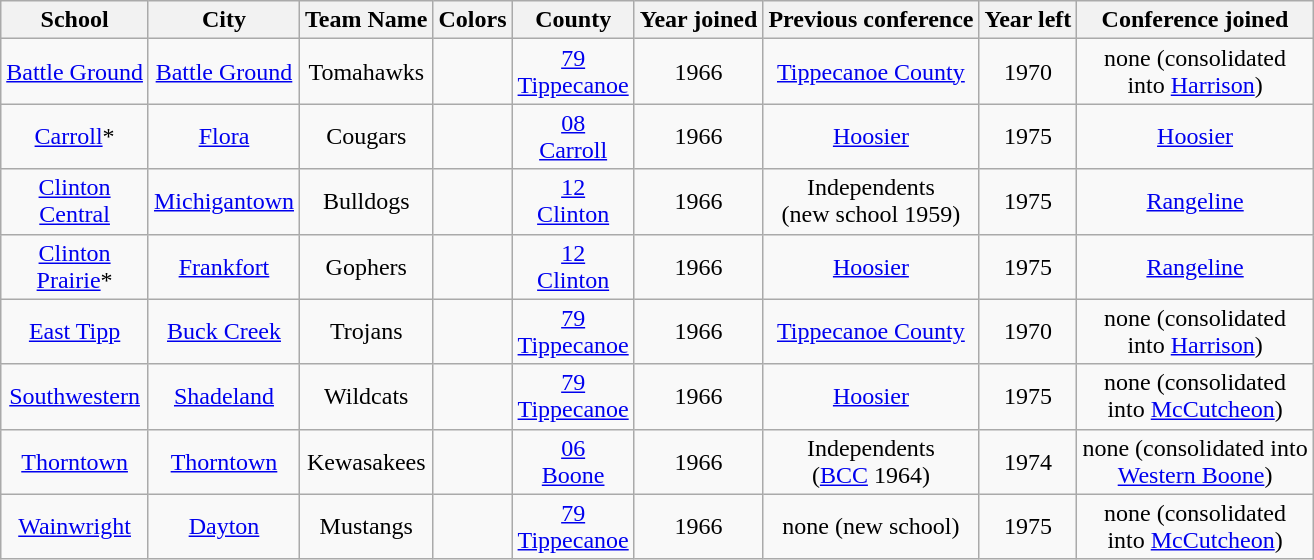<table class="wikitable" style="text-align:center;">
<tr>
<th>School</th>
<th>City</th>
<th>Team Name</th>
<th>Colors</th>
<th>County</th>
<th>Year joined</th>
<th>Previous conference</th>
<th>Year left</th>
<th>Conference joined</th>
</tr>
<tr>
<td><a href='#'>Battle Ground</a></td>
<td><a href='#'>Battle Ground</a></td>
<td>Tomahawks</td>
<td> </td>
<td><a href='#'>79 <br> Tippecanoe</a></td>
<td>1966</td>
<td><a href='#'>Tippecanoe County</a></td>
<td>1970</td>
<td>none (consolidated <br> into <a href='#'>Harrison</a>)</td>
</tr>
<tr>
<td><a href='#'>Carroll</a>*</td>
<td><a href='#'>Flora</a></td>
<td>Cougars</td>
<td> </td>
<td><a href='#'>08 <br> Carroll</a></td>
<td>1966</td>
<td><a href='#'>Hoosier</a></td>
<td>1975</td>
<td><a href='#'>Hoosier</a></td>
</tr>
<tr>
<td><a href='#'>Clinton <br> Central</a></td>
<td><a href='#'>Michigantown</a></td>
<td>Bulldogs</td>
<td> </td>
<td><a href='#'>12 <br> Clinton</a></td>
<td>1966</td>
<td>Independents<br>(new school 1959)</td>
<td>1975</td>
<td><a href='#'>Rangeline</a></td>
</tr>
<tr>
<td><a href='#'>Clinton <br> Prairie</a>*</td>
<td><a href='#'>Frankfort</a></td>
<td>Gophers</td>
<td> </td>
<td><a href='#'>12 <br> Clinton</a></td>
<td>1966</td>
<td><a href='#'>Hoosier</a></td>
<td>1975</td>
<td><a href='#'>Rangeline</a></td>
</tr>
<tr>
<td><a href='#'>East Tipp</a></td>
<td><a href='#'>Buck Creek</a></td>
<td>Trojans</td>
<td> </td>
<td><a href='#'>79 <br> Tippecanoe</a></td>
<td>1966</td>
<td><a href='#'>Tippecanoe County</a></td>
<td>1970</td>
<td>none (consolidated <br> into <a href='#'>Harrison</a>)</td>
</tr>
<tr>
<td><a href='#'>Southwestern</a></td>
<td><a href='#'>Shadeland</a></td>
<td>Wildcats</td>
<td> </td>
<td><a href='#'>79 <br> Tippecanoe</a></td>
<td>1966</td>
<td><a href='#'>Hoosier</a></td>
<td>1975</td>
<td>none (consolidated <br> into <a href='#'>McCutcheon</a>)</td>
</tr>
<tr>
<td><a href='#'>Thorntown</a></td>
<td><a href='#'>Thorntown</a></td>
<td>Kewasakees</td>
<td> </td>
<td><a href='#'>06 <br> Boone</a></td>
<td>1966</td>
<td>Independents<br>(<a href='#'>BCC</a> 1964)</td>
<td>1974</td>
<td>none (consolidated into <br> <a href='#'>Western Boone</a>)</td>
</tr>
<tr>
<td><a href='#'>Wainwright</a></td>
<td><a href='#'>Dayton</a></td>
<td>Mustangs</td>
<td> </td>
<td><a href='#'>79 <br> Tippecanoe</a></td>
<td>1966</td>
<td>none (new school)</td>
<td>1975</td>
<td>none (consolidated <br> into <a href='#'>McCutcheon</a>)</td>
</tr>
</table>
